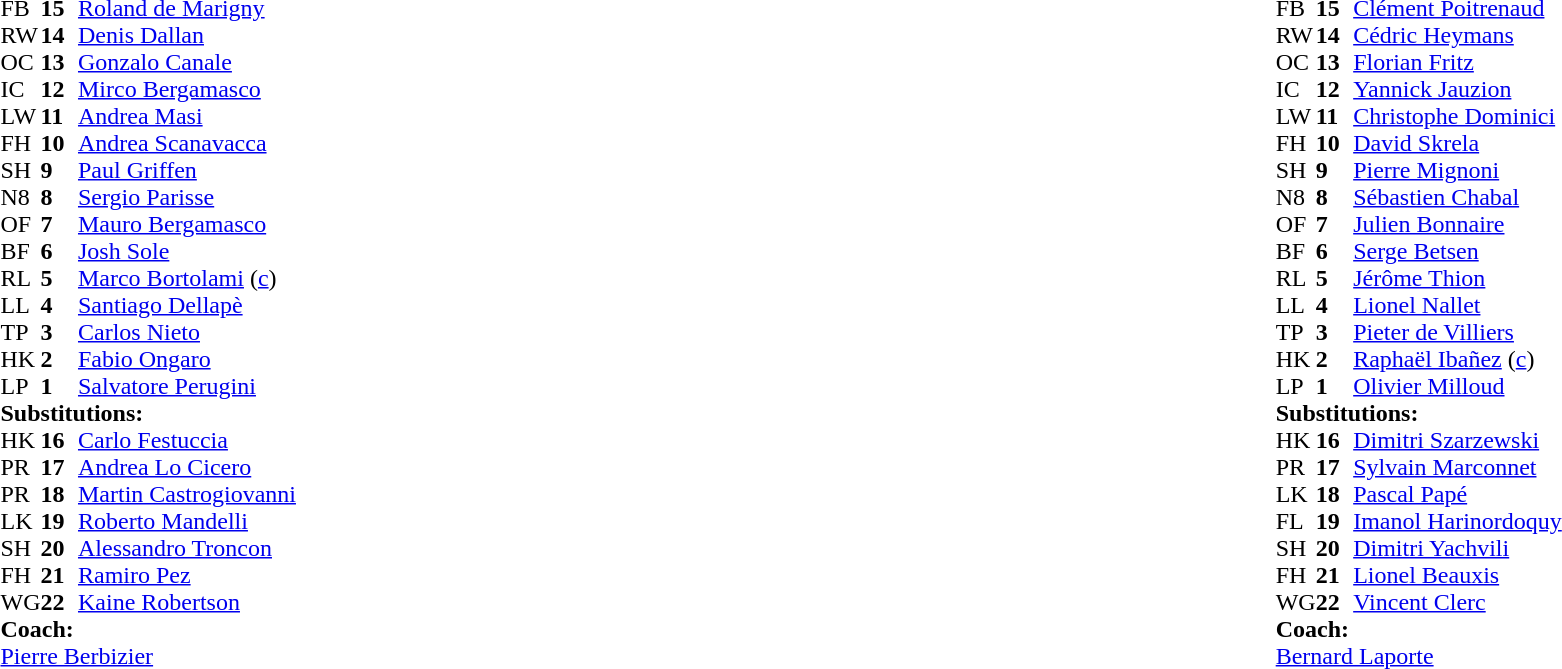<table width="100%">
<tr>
<td style="vertical-align:top" width="50%"><br><table cellspacing="0" cellpadding="0">
<tr>
<th width="25"></th>
<th width="25"></th>
</tr>
<tr>
<td>FB</td>
<td><strong>15</strong></td>
<td><a href='#'>Roland de Marigny</a></td>
</tr>
<tr>
<td>RW</td>
<td><strong>14</strong></td>
<td><a href='#'>Denis Dallan</a></td>
</tr>
<tr>
<td>OC</td>
<td><strong>13</strong></td>
<td><a href='#'>Gonzalo Canale</a></td>
<td></td>
<td></td>
</tr>
<tr>
<td>IC</td>
<td><strong>12</strong></td>
<td><a href='#'>Mirco Bergamasco</a></td>
</tr>
<tr>
<td>LW</td>
<td><strong>11</strong></td>
<td><a href='#'>Andrea Masi</a></td>
</tr>
<tr>
<td>FH</td>
<td><strong>10</strong></td>
<td><a href='#'>Andrea Scanavacca</a></td>
<td></td>
<td></td>
</tr>
<tr>
<td>SH</td>
<td><strong>9</strong></td>
<td><a href='#'>Paul Griffen</a></td>
<td></td>
<td></td>
</tr>
<tr>
<td>N8</td>
<td><strong>8</strong></td>
<td><a href='#'>Sergio Parisse</a></td>
</tr>
<tr>
<td>OF</td>
<td><strong>7</strong></td>
<td><a href='#'>Mauro Bergamasco</a></td>
</tr>
<tr>
<td>BF</td>
<td><strong>6</strong></td>
<td><a href='#'>Josh Sole</a></td>
</tr>
<tr>
<td>RL</td>
<td><strong>5</strong></td>
<td><a href='#'>Marco Bortolami</a> (<a href='#'>c</a>)</td>
</tr>
<tr>
<td>LL</td>
<td><strong>4</strong></td>
<td><a href='#'>Santiago Dellapè</a></td>
<td></td>
<td></td>
</tr>
<tr>
<td>TP</td>
<td><strong>3</strong></td>
<td><a href='#'>Carlos Nieto</a></td>
<td></td>
<td></td>
</tr>
<tr>
<td>HK</td>
<td><strong>2</strong></td>
<td><a href='#'>Fabio Ongaro</a></td>
<td></td>
<td></td>
</tr>
<tr>
<td>LP</td>
<td><strong>1</strong></td>
<td><a href='#'>Salvatore Perugini</a></td>
<td></td>
<td></td>
</tr>
<tr>
<td colspan="4"><strong>Substitutions:</strong></td>
</tr>
<tr>
<td>HK</td>
<td><strong>16</strong></td>
<td><a href='#'>Carlo Festuccia</a></td>
<td></td>
<td></td>
</tr>
<tr>
<td>PR</td>
<td><strong>17</strong></td>
<td><a href='#'>Andrea Lo Cicero</a></td>
<td></td>
<td></td>
</tr>
<tr>
<td>PR</td>
<td><strong>18</strong></td>
<td><a href='#'>Martin Castrogiovanni</a></td>
<td></td>
<td></td>
</tr>
<tr>
<td>LK</td>
<td><strong>19</strong></td>
<td><a href='#'>Roberto Mandelli</a></td>
<td></td>
<td></td>
</tr>
<tr>
<td>SH</td>
<td><strong>20</strong></td>
<td><a href='#'>Alessandro Troncon</a></td>
<td></td>
<td></td>
</tr>
<tr>
<td>FH</td>
<td><strong>21</strong></td>
<td><a href='#'>Ramiro Pez</a></td>
<td></td>
<td></td>
</tr>
<tr>
<td>WG</td>
<td><strong>22</strong></td>
<td><a href='#'>Kaine Robertson</a></td>
<td></td>
<td></td>
</tr>
<tr>
<td colspan="4"><strong>Coach:</strong></td>
</tr>
<tr>
<td colspan="4"> <a href='#'>Pierre Berbizier</a></td>
</tr>
</table>
</td>
<td style="vertical-align:top"></td>
<td style="vertical-align:top" width="50%"><br><table cellspacing="0" cellpadding="0" align="center">
<tr>
<th width="25"></th>
<th width="25"></th>
</tr>
<tr>
<td>FB</td>
<td><strong>15</strong></td>
<td><a href='#'>Clément Poitrenaud</a></td>
</tr>
<tr>
<td>RW</td>
<td><strong>14</strong></td>
<td><a href='#'>Cédric Heymans</a></td>
</tr>
<tr>
<td>OC</td>
<td><strong>13</strong></td>
<td><a href='#'>Florian Fritz</a></td>
<td></td>
<td></td>
</tr>
<tr>
<td>IC</td>
<td><strong>12</strong></td>
<td><a href='#'>Yannick Jauzion</a></td>
</tr>
<tr>
<td>LW</td>
<td><strong>11</strong></td>
<td><a href='#'>Christophe Dominici</a></td>
</tr>
<tr>
<td>FH</td>
<td><strong>10</strong></td>
<td><a href='#'>David Skrela</a></td>
</tr>
<tr>
<td>SH</td>
<td><strong>9</strong></td>
<td><a href='#'>Pierre Mignoni</a></td>
</tr>
<tr>
<td>N8</td>
<td><strong>8</strong></td>
<td><a href='#'>Sébastien Chabal</a></td>
<td></td>
<td></td>
</tr>
<tr>
<td>OF</td>
<td><strong>7</strong></td>
<td><a href='#'>Julien Bonnaire</a></td>
<td></td>
<td></td>
</tr>
<tr>
<td>BF</td>
<td><strong>6</strong></td>
<td><a href='#'>Serge Betsen</a></td>
</tr>
<tr>
<td>RL</td>
<td><strong>5</strong></td>
<td><a href='#'>Jérôme Thion</a></td>
</tr>
<tr>
<td>LL</td>
<td><strong>4</strong></td>
<td><a href='#'>Lionel Nallet</a></td>
</tr>
<tr>
<td>TP</td>
<td><strong>3</strong></td>
<td><a href='#'>Pieter de Villiers</a></td>
</tr>
<tr>
<td>HK</td>
<td><strong>2</strong></td>
<td><a href='#'>Raphaël Ibañez</a> (<a href='#'>c</a>)</td>
<td></td>
<td></td>
</tr>
<tr>
<td>LP</td>
<td><strong>1</strong></td>
<td><a href='#'>Olivier Milloud</a></td>
<td></td>
<td></td>
</tr>
<tr>
<td colspan="4"><strong>Substitutions:</strong></td>
</tr>
<tr>
<td>HK</td>
<td><strong>16</strong></td>
<td><a href='#'>Dimitri Szarzewski</a></td>
<td></td>
<td></td>
</tr>
<tr>
<td>PR</td>
<td><strong>17</strong></td>
<td><a href='#'>Sylvain Marconnet</a></td>
<td></td>
<td></td>
</tr>
<tr>
<td>LK</td>
<td><strong>18</strong></td>
<td><a href='#'>Pascal Papé</a></td>
<td></td>
<td></td>
</tr>
<tr>
<td>FL</td>
<td><strong>19</strong></td>
<td><a href='#'>Imanol Harinordoquy</a></td>
<td></td>
<td></td>
</tr>
<tr>
<td>SH</td>
<td><strong>20</strong></td>
<td><a href='#'>Dimitri Yachvili</a></td>
</tr>
<tr>
<td>FH</td>
<td><strong>21</strong></td>
<td><a href='#'>Lionel Beauxis</a></td>
<td></td>
<td></td>
</tr>
<tr>
<td>WG</td>
<td><strong>22</strong></td>
<td><a href='#'>Vincent Clerc</a></td>
</tr>
<tr>
<td colspan="4"><strong>Coach:</strong></td>
</tr>
<tr>
<td colspan="4"><a href='#'>Bernard Laporte</a></td>
</tr>
</table>
</td>
</tr>
</table>
